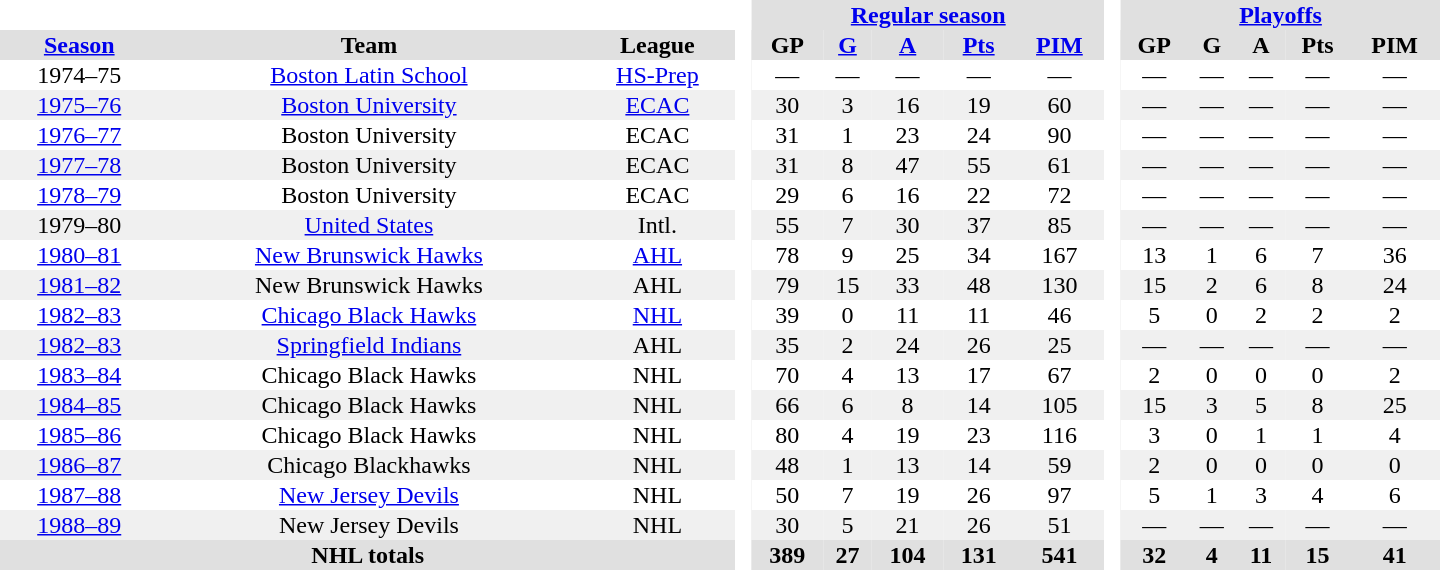<table border="0" cellpadding="1" cellspacing="0" style="text-align:center; width:60em">
<tr bgcolor="#e0e0e0">
<th colspan="3" bgcolor="#ffffff"> </th>
<th rowspan="99" bgcolor="#ffffff"> </th>
<th colspan="5"><a href='#'>Regular season</a></th>
<th rowspan="99" bgcolor="#ffffff"> </th>
<th colspan="5"><a href='#'>Playoffs</a></th>
</tr>
<tr bgcolor="#e0e0e0">
<th><a href='#'>Season</a></th>
<th>Team</th>
<th>League</th>
<th>GP</th>
<th><a href='#'>G</a></th>
<th><a href='#'>A</a></th>
<th><a href='#'>Pts</a></th>
<th><a href='#'>PIM</a></th>
<th>GP</th>
<th>G</th>
<th>A</th>
<th>Pts</th>
<th>PIM</th>
</tr>
<tr>
<td>1974–75</td>
<td><a href='#'>Boston Latin School</a></td>
<td><a href='#'>HS-Prep</a></td>
<td>—</td>
<td>—</td>
<td>—</td>
<td>—</td>
<td>—</td>
<td>—</td>
<td>—</td>
<td>—</td>
<td>—</td>
<td>—</td>
</tr>
<tr bgcolor="#f0f0f0">
<td><a href='#'>1975–76</a></td>
<td><a href='#'>Boston University</a></td>
<td><a href='#'>ECAC</a></td>
<td>30</td>
<td>3</td>
<td>16</td>
<td>19</td>
<td>60</td>
<td>—</td>
<td>—</td>
<td>—</td>
<td>—</td>
<td>—</td>
</tr>
<tr>
<td><a href='#'>1976–77</a></td>
<td>Boston University</td>
<td>ECAC</td>
<td>31</td>
<td>1</td>
<td>23</td>
<td>24</td>
<td>90</td>
<td>—</td>
<td>—</td>
<td>—</td>
<td>—</td>
<td>—</td>
</tr>
<tr bgcolor="#f0f0f0">
<td><a href='#'>1977–78</a></td>
<td>Boston University</td>
<td>ECAC</td>
<td>31</td>
<td>8</td>
<td>47</td>
<td>55</td>
<td>61</td>
<td>—</td>
<td>—</td>
<td>—</td>
<td>—</td>
<td>—</td>
</tr>
<tr>
<td><a href='#'>1978–79</a></td>
<td>Boston University</td>
<td>ECAC</td>
<td>29</td>
<td>6</td>
<td>16</td>
<td>22</td>
<td>72</td>
<td>—</td>
<td>—</td>
<td>—</td>
<td>—</td>
<td>—</td>
</tr>
<tr bgcolor="#f0f0f0">
<td>1979–80</td>
<td><a href='#'>United States</a></td>
<td>Intl.</td>
<td>55</td>
<td>7</td>
<td>30</td>
<td>37</td>
<td>85</td>
<td>—</td>
<td>—</td>
<td>—</td>
<td>—</td>
<td>—</td>
</tr>
<tr>
<td><a href='#'>1980–81</a></td>
<td><a href='#'>New Brunswick Hawks</a></td>
<td><a href='#'>AHL</a></td>
<td>78</td>
<td>9</td>
<td>25</td>
<td>34</td>
<td>167</td>
<td>13</td>
<td>1</td>
<td>6</td>
<td>7</td>
<td>36</td>
</tr>
<tr bgcolor="#f0f0f0">
<td><a href='#'>1981–82</a></td>
<td>New Brunswick Hawks</td>
<td>AHL</td>
<td>79</td>
<td>15</td>
<td>33</td>
<td>48</td>
<td>130</td>
<td>15</td>
<td>2</td>
<td>6</td>
<td>8</td>
<td>24</td>
</tr>
<tr>
<td><a href='#'>1982–83</a></td>
<td><a href='#'>Chicago Black Hawks</a></td>
<td><a href='#'>NHL</a></td>
<td>39</td>
<td>0</td>
<td>11</td>
<td>11</td>
<td>46</td>
<td>5</td>
<td>0</td>
<td>2</td>
<td>2</td>
<td>2</td>
</tr>
<tr bgcolor="#f0f0f0">
<td><a href='#'>1982–83</a></td>
<td><a href='#'>Springfield Indians</a></td>
<td>AHL</td>
<td>35</td>
<td>2</td>
<td>24</td>
<td>26</td>
<td>25</td>
<td>—</td>
<td>—</td>
<td>—</td>
<td>—</td>
<td>—</td>
</tr>
<tr>
<td><a href='#'>1983–84</a></td>
<td>Chicago Black Hawks</td>
<td>NHL</td>
<td>70</td>
<td>4</td>
<td>13</td>
<td>17</td>
<td>67</td>
<td>2</td>
<td>0</td>
<td>0</td>
<td>0</td>
<td>2</td>
</tr>
<tr bgcolor="#f0f0f0">
<td><a href='#'>1984–85</a></td>
<td>Chicago Black Hawks</td>
<td>NHL</td>
<td>66</td>
<td>6</td>
<td>8</td>
<td>14</td>
<td>105</td>
<td>15</td>
<td>3</td>
<td>5</td>
<td>8</td>
<td>25</td>
</tr>
<tr>
<td><a href='#'>1985–86</a></td>
<td>Chicago Black Hawks</td>
<td>NHL</td>
<td>80</td>
<td>4</td>
<td>19</td>
<td>23</td>
<td>116</td>
<td>3</td>
<td>0</td>
<td>1</td>
<td>1</td>
<td>4</td>
</tr>
<tr bgcolor="#f0f0f0">
<td><a href='#'>1986–87</a></td>
<td>Chicago Blackhawks</td>
<td>NHL</td>
<td>48</td>
<td>1</td>
<td>13</td>
<td>14</td>
<td>59</td>
<td>2</td>
<td>0</td>
<td>0</td>
<td>0</td>
<td>0</td>
</tr>
<tr>
<td><a href='#'>1987–88</a></td>
<td><a href='#'>New Jersey Devils</a></td>
<td>NHL</td>
<td>50</td>
<td>7</td>
<td>19</td>
<td>26</td>
<td>97</td>
<td>5</td>
<td>1</td>
<td>3</td>
<td>4</td>
<td>6</td>
</tr>
<tr bgcolor="#f0f0f0">
<td><a href='#'>1988–89</a></td>
<td>New Jersey Devils</td>
<td>NHL</td>
<td>30</td>
<td>5</td>
<td>21</td>
<td>26</td>
<td>51</td>
<td>—</td>
<td>—</td>
<td>—</td>
<td>—</td>
<td>—</td>
</tr>
<tr bgcolor="#e0e0e0">
<th colspan="3">NHL totals</th>
<th>389</th>
<th>27</th>
<th>104</th>
<th>131</th>
<th>541</th>
<th>32</th>
<th>4</th>
<th>11</th>
<th>15</th>
<th>41</th>
</tr>
</table>
